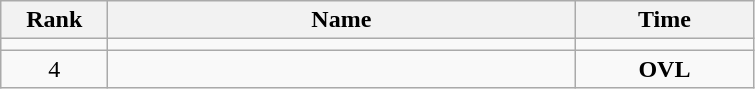<table class="wikitable" style="text-align:center;">
<tr>
<th style="width:4em">Rank</th>
<th style="width:19em">Name</th>
<th style="width:7em">Time</th>
</tr>
<tr>
<td></td>
<td align=left><strong></strong></td>
<td></td>
</tr>
<tr>
<td>4</td>
<td align=left></td>
<td><strong>OVL</strong></td>
</tr>
</table>
